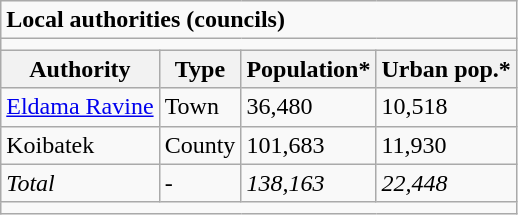<table class="wikitable">
<tr>
<td colspan="4"><strong>Local authorities (councils)</strong></td>
</tr>
<tr>
<td colspan="4"></td>
</tr>
<tr>
<th>Authority</th>
<th>Type</th>
<th>Population*</th>
<th>Urban pop.*</th>
</tr>
<tr>
<td><a href='#'>Eldama Ravine</a></td>
<td>Town</td>
<td>36,480</td>
<td>10,518</td>
</tr>
<tr>
<td>Koibatek</td>
<td>County</td>
<td>101,683</td>
<td>11,930</td>
</tr>
<tr>
<td><em>Total</em></td>
<td>-</td>
<td><em>138,163</em></td>
<td><em>22,448</em></td>
</tr>
<tr>
<td colspan="4"></td>
</tr>
</table>
